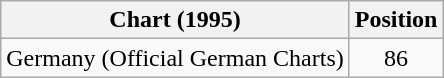<table class="wikitable">
<tr>
<th>Chart (1995)</th>
<th>Position</th>
</tr>
<tr>
<td>Germany (Official German Charts)</td>
<td align="center">86</td>
</tr>
</table>
